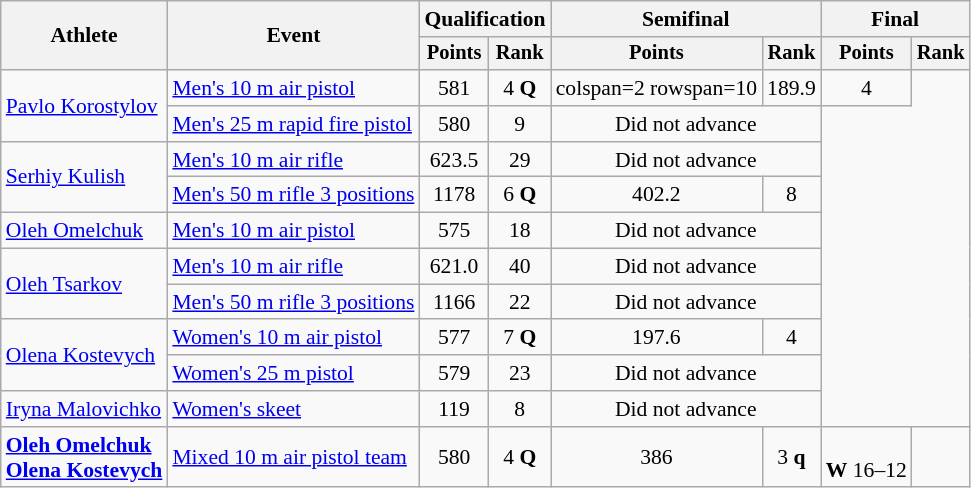<table class="wikitable" style="font-size:90%">
<tr>
<th rowspan="2">Athlete</th>
<th rowspan="2">Event</th>
<th colspan=2>Qualification</th>
<th colspan=2>Semifinal</th>
<th colspan=2>Final</th>
</tr>
<tr style="font-size:95%">
<th>Points</th>
<th>Rank</th>
<th>Points</th>
<th>Rank</th>
<th>Points</th>
<th>Rank</th>
</tr>
<tr align=center>
<td align=left rowspan=2><a href='#'>Pavlo Korostylov</a></td>
<td align=left><a href='#'>Men's 10 m air pistol</a></td>
<td>581</td>
<td>4 <strong>Q</strong></td>
<td>colspan=2 rowspan=10 </td>
<td>189.9</td>
<td>4</td>
</tr>
<tr align=center>
<td align=left><a href='#'>Men's 25 m rapid fire pistol</a></td>
<td>580</td>
<td>9</td>
<td colspan="2">Did not advance</td>
</tr>
<tr align=center>
<td align=left rowspan=2><a href='#'>Serhiy Kulish</a></td>
<td align=left><a href='#'>Men's 10 m air rifle</a></td>
<td>623.5</td>
<td>29</td>
<td colspan="2">Did not advance</td>
</tr>
<tr align=center>
<td align=left><a href='#'>Men's 50 m rifle 3 positions</a></td>
<td>1178</td>
<td>6 <strong>Q</strong></td>
<td>402.2</td>
<td>8</td>
</tr>
<tr align=center>
<td align=left><a href='#'>Oleh Omelchuk</a></td>
<td align=left><a href='#'>Men's 10 m air pistol</a></td>
<td>575</td>
<td>18</td>
<td colspan=2>Did not advance</td>
</tr>
<tr align=center>
<td align=left rowspan=2><a href='#'>Oleh Tsarkov</a></td>
<td align=left><a href='#'>Men's 10 m air rifle</a></td>
<td>621.0</td>
<td>40</td>
<td colspan="2">Did not advance</td>
</tr>
<tr align=center>
<td align=left><a href='#'>Men's 50 m rifle 3 positions</a></td>
<td>1166</td>
<td>22</td>
<td colspan=2>Did not advance</td>
</tr>
<tr align=center>
<td align=left rowspan=2><a href='#'>Olena Kostevych</a></td>
<td align=left><a href='#'>Women's 10 m air pistol</a></td>
<td>577</td>
<td>7 <strong>Q</strong></td>
<td>197.6</td>
<td>4</td>
</tr>
<tr align=center>
<td align=left><a href='#'>Women's 25 m pistol</a></td>
<td>579</td>
<td>23</td>
<td colspan="2">Did not advance</td>
</tr>
<tr align=center>
<td align=left><a href='#'>Iryna Malovichko</a></td>
<td align=left><a href='#'>Women's skeet</a></td>
<td>119</td>
<td>8</td>
<td colspan=2>Did not advance</td>
</tr>
<tr align=center>
<td align=left><strong><a href='#'>Oleh Omelchuk</a><br><a href='#'>Olena Kostevych</a></strong></td>
<td align=left><a href='#'>Mixed 10 m air pistol team</a></td>
<td>580</td>
<td>4 <strong>Q</strong></td>
<td>386</td>
<td>3 <strong>q</strong></td>
<td><br><strong>W</strong> 16–12</td>
<td></td>
</tr>
</table>
